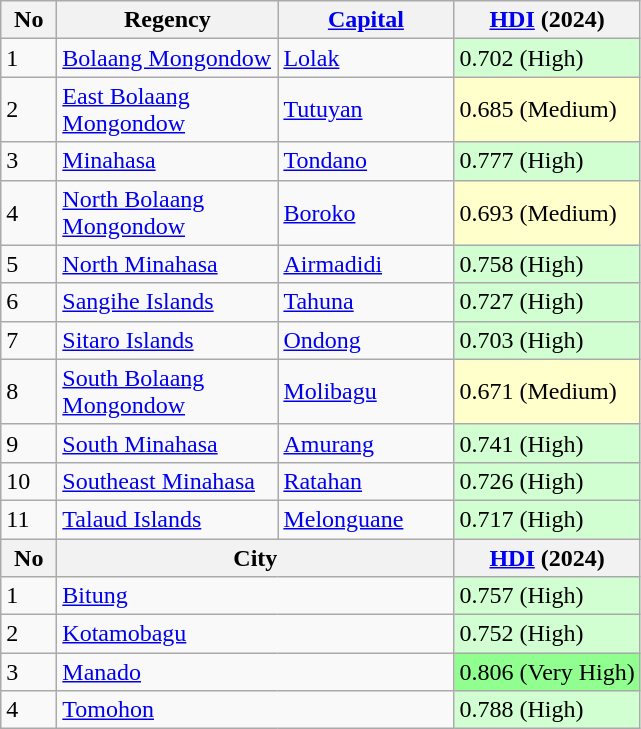<table class="wikitable sortable">
<tr>
<th width="30">No</th>
<th width="140">Regency</th>
<th width="110"><a href='#'>Capital</a></th>
<th><a href='#'>HDI</a> (2024)</th>
</tr>
<tr>
<td>1</td>
<td><a href='#'>Bolaang Mongondow</a></td>
<td><a href='#'>Lolak</a></td>
<td style="background-color:#D2FFD2">0.702 (High)</td>
</tr>
<tr>
<td>2</td>
<td><a href='#'>East Bolaang Mongondow</a></td>
<td><a href='#'>Tutuyan</a></td>
<td style="background-color:#FFFFCC">0.685 (Medium)</td>
</tr>
<tr>
<td>3</td>
<td><a href='#'>Minahasa</a></td>
<td><a href='#'>Tondano</a></td>
<td style="background-color:#D2FFD2">0.777 (High)</td>
</tr>
<tr>
<td>4</td>
<td><a href='#'>North Bolaang Mongondow</a></td>
<td><a href='#'>Boroko</a></td>
<td style="background-color:#FFFFCC">0.693 (Medium)</td>
</tr>
<tr>
<td>5</td>
<td><a href='#'>North Minahasa</a></td>
<td><a href='#'>Airmadidi</a></td>
<td style="background-color:#D2FFD2">0.758 (High)</td>
</tr>
<tr>
<td>6</td>
<td><a href='#'>Sangihe Islands</a></td>
<td><a href='#'>Tahuna</a></td>
<td style="background-color:#D2FFD2">0.727 (High)</td>
</tr>
<tr>
<td>7</td>
<td><a href='#'>Sitaro Islands</a></td>
<td><a href='#'>Ondong</a></td>
<td style="background-color:#D2FFD2">0.703 (High)</td>
</tr>
<tr>
<td>8</td>
<td><a href='#'>South Bolaang Mongondow</a></td>
<td><a href='#'>Molibagu</a></td>
<td style="background-color:#FFFFCC">0.671 (Medium)</td>
</tr>
<tr>
<td>9</td>
<td><a href='#'>South Minahasa</a></td>
<td><a href='#'>Amurang</a></td>
<td style="background-color:#D2FFD2">0.741 (High)</td>
</tr>
<tr>
<td>10</td>
<td><a href='#'>Southeast Minahasa</a></td>
<td><a href='#'>Ratahan</a></td>
<td style="background-color:#D2FFD2">0.726 (High)</td>
</tr>
<tr>
<td>11</td>
<td><a href='#'>Talaud Islands</a></td>
<td><a href='#'>Melonguane</a></td>
<td style="background-color:#D2FFD2">0.717 (High)</td>
</tr>
<tr>
<th>No</th>
<th colspan="2">City</th>
<th><a href='#'>HDI</a> (2024)</th>
</tr>
<tr>
<td>1</td>
<td colspan="2"><a href='#'>Bitung</a></td>
<td style="background-color:#D2FFD2">0.757 (High)</td>
</tr>
<tr>
<td>2</td>
<td colspan="2"><a href='#'>Kotamobagu</a></td>
<td style="background-color:#D2FFD2">0.752 (High)</td>
</tr>
<tr>
<td>3</td>
<td colspan="2"><a href='#'>Manado</a></td>
<td style="background-color:#90FF90">0.806 (Very High)</td>
</tr>
<tr>
<td>4</td>
<td colspan="2"><a href='#'>Tomohon</a></td>
<td style="background-color:#D2FFD2">0.788 (High)</td>
</tr>
</table>
